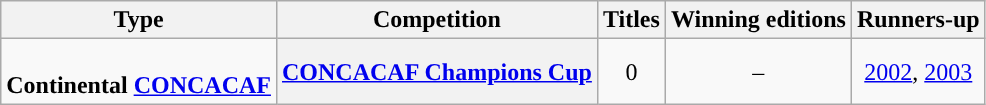<table class="wikitable" style="text-align: center;">
<tr>
<th>Type</th>
<th>Competition</th>
<th>Titles</th>
<th>Winning editions</th>
<th>Runners-up</th>
</tr>
<tr>
<td rowspan="1"><br><strong>Continental <a href='#'>CONCACAF</a></strong></td>
<th scope=col><a href='#'>CONCACAF Champions Cup</a></th>
<td>0</td>
<td>–</td>
<td><a href='#'>2002</a>, <a href='#'>2003</a></td>
</tr>
</table>
